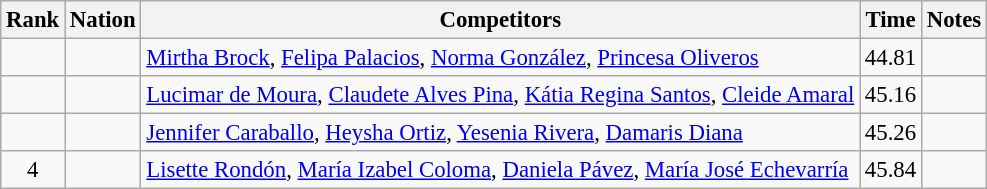<table class="wikitable sortable" style="text-align:center; font-size:95%">
<tr>
<th>Rank</th>
<th>Nation</th>
<th>Competitors</th>
<th>Time</th>
<th>Notes</th>
</tr>
<tr>
<td></td>
<td align=left></td>
<td align=left><a href='#'>Mirtha Brock</a>, <a href='#'>Felipa Palacios</a>, <a href='#'>Norma González</a>, <a href='#'>Princesa Oliveros</a></td>
<td>44.81</td>
<td></td>
</tr>
<tr>
<td></td>
<td align=left></td>
<td align=left><a href='#'>Lucimar de Moura</a>, <a href='#'>Claudete Alves Pina</a>, <a href='#'>Kátia Regina Santos</a>, <a href='#'>Cleide Amaral</a></td>
<td>45.16</td>
<td></td>
</tr>
<tr>
<td></td>
<td align=left></td>
<td align=left><a href='#'>Jennifer Caraballo</a>, <a href='#'>Heysha Ortiz</a>, <a href='#'>Yesenia Rivera</a>, <a href='#'>Damaris Diana</a></td>
<td>45.26</td>
<td></td>
</tr>
<tr>
<td>4</td>
<td align=left></td>
<td align=left><a href='#'>Lisette Rondón</a>, <a href='#'>María Izabel Coloma</a>, <a href='#'>Daniela Pávez</a>, <a href='#'>María José Echevarría</a></td>
<td>45.84</td>
<td></td>
</tr>
</table>
